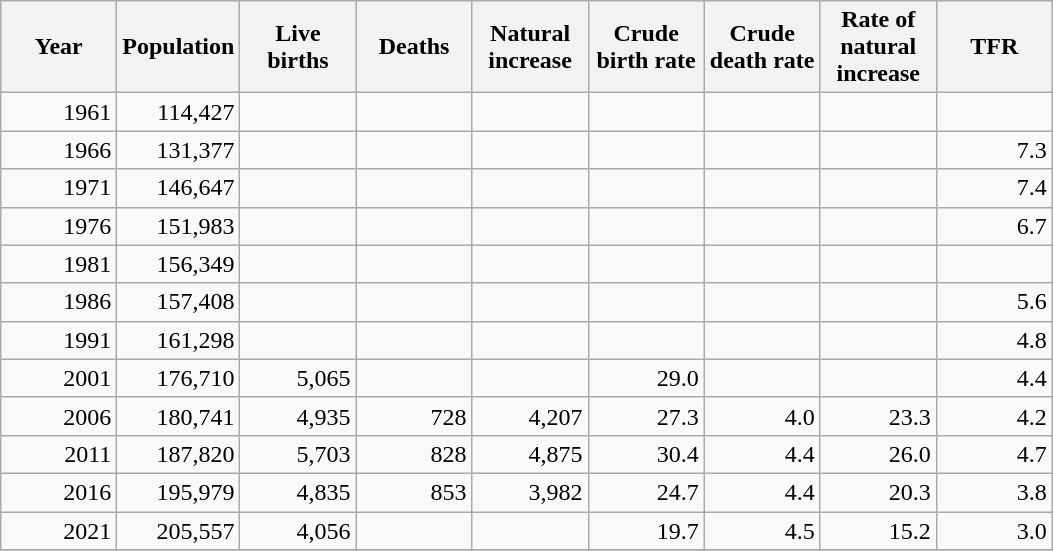<table class="wikitable">
<tr>
<th width="70">Year</th>
<th width="70">Population</th>
<th width="70">Live births</th>
<th width="70">Deaths</th>
<th width="70">Natural increase</th>
<th width="70">Crude birth rate</th>
<th width="70">Crude death rate</th>
<th width="70">Rate of natural increase</th>
<th width="70">TFR</th>
</tr>
<tr>
<td align="right">1961</td>
<td align="right">114,427</td>
<td align="right"></td>
<td align="right"></td>
<td align="right"></td>
<td align="right"></td>
<td align="right"></td>
<td align="right"></td>
<td align="right"></td>
</tr>
<tr>
<td align="right">1966</td>
<td align="right">131,377</td>
<td align="right"></td>
<td align="right"></td>
<td align="right"></td>
<td align="right"></td>
<td align="right"></td>
<td align="right"></td>
<td align="right">7.3</td>
</tr>
<tr>
<td align="right">1971</td>
<td align="right">146,647</td>
<td align="right"></td>
<td align="right"></td>
<td align="right"></td>
<td align="right"></td>
<td align="right"></td>
<td align="right"></td>
<td align="right">7.4</td>
</tr>
<tr>
<td align="right">1976</td>
<td align="right">151,983</td>
<td align="right"></td>
<td align="right"></td>
<td align="right"></td>
<td align="right"></td>
<td align="right"></td>
<td align="right"></td>
<td align="right">6.7</td>
</tr>
<tr>
<td align="right">1981</td>
<td align="right">156,349</td>
<td align="right"></td>
<td align="right"></td>
<td align="right"></td>
<td align="right"></td>
<td align="right"></td>
<td align="right"></td>
<td align="right"></td>
</tr>
<tr>
<td align="right">1986</td>
<td align="right">157,408</td>
<td align="right"></td>
<td align="right"></td>
<td align="right"></td>
<td align="right"></td>
<td align="right"></td>
<td align="right"></td>
<td align="right">5.6</td>
</tr>
<tr>
<td align="right">1991</td>
<td align="right">161,298</td>
<td align="right"></td>
<td align="right"></td>
<td align="right"></td>
<td align="right"></td>
<td align="right"></td>
<td align="right"></td>
<td align="right">4.8</td>
</tr>
<tr>
<td align="right">2001</td>
<td align="right">176,710</td>
<td align="right">5,065</td>
<td align="right"></td>
<td align="right"></td>
<td align="right">29.0</td>
<td align="right"></td>
<td align="right"></td>
<td align="right">4.4</td>
</tr>
<tr>
<td align="right">2006</td>
<td align="right">180,741</td>
<td align="right">4,935</td>
<td align="right">728</td>
<td align="right">4,207</td>
<td align="right">27.3</td>
<td align="right">4.0</td>
<td align="right">23.3</td>
<td align="right">4.2</td>
</tr>
<tr>
<td align="right">2011</td>
<td align="right">187,820</td>
<td align="right">5,703</td>
<td align="right">828</td>
<td align="right">4,875</td>
<td align="right">30.4</td>
<td align="right">4.4</td>
<td align="right">26.0</td>
<td align="right">4.7</td>
</tr>
<tr>
<td align="right">2016</td>
<td align="right">195,979</td>
<td align="right">4,835</td>
<td align="right">853</td>
<td align="right">3,982</td>
<td align="right">24.7</td>
<td align="right">4.4</td>
<td align="right">20.3</td>
<td align="right">3.8</td>
</tr>
<tr>
<td align="right">2021</td>
<td align="right">205,557</td>
<td align="right">4,056</td>
<td align="right"></td>
<td align="right"></td>
<td align="right">19.7</td>
<td align="right">4.5</td>
<td align="right">15.2</td>
<td align="right">3.0</td>
</tr>
<tr>
</tr>
</table>
